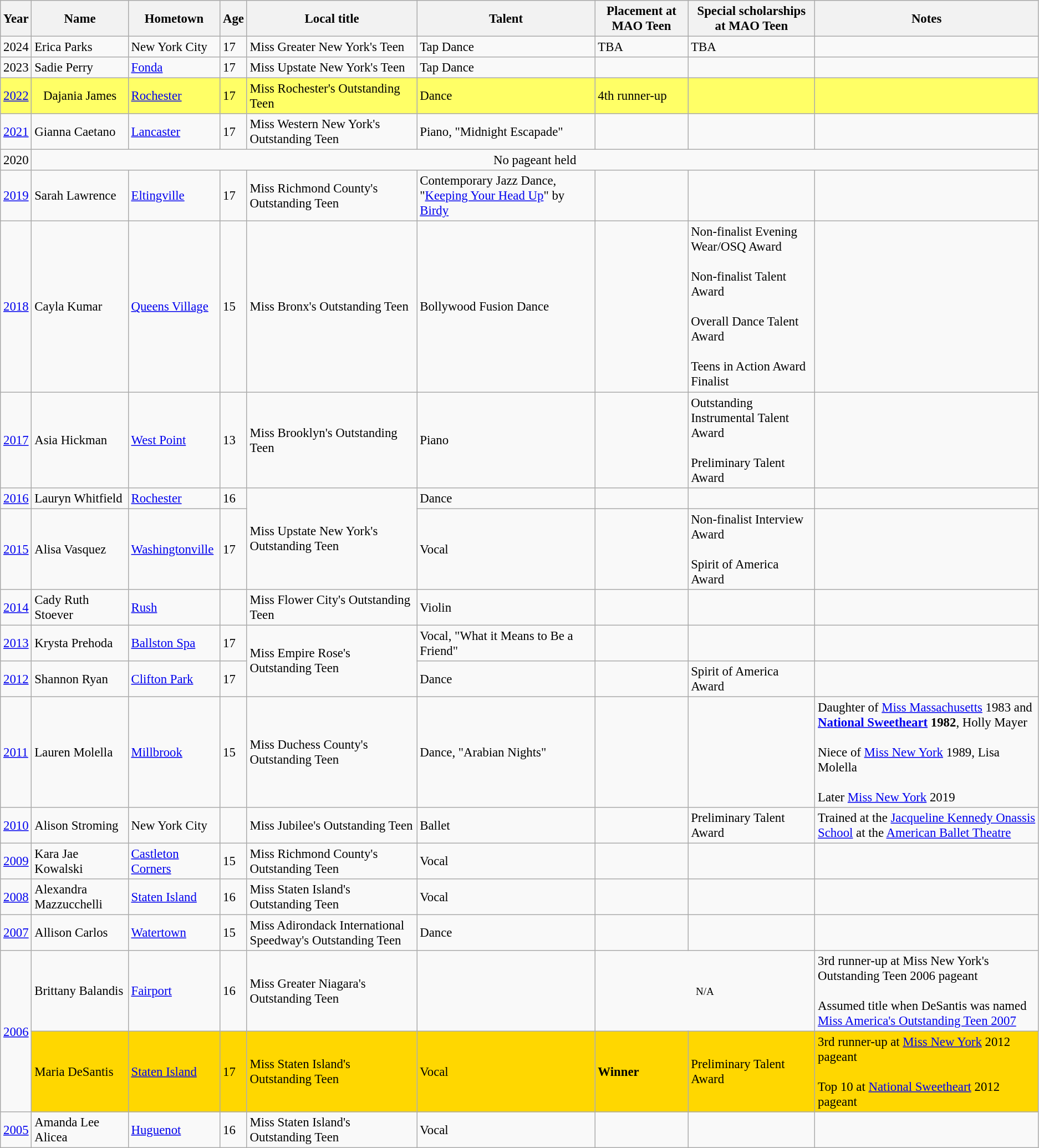<table class="wikitable sortable"style="font-size:95%;">
<tr bgcolor="#efefef">
<th>Year</th>
<th>Name</th>
<th>Hometown</th>
<th>Age</th>
<th>Local title</th>
<th>Talent</th>
<th>Placement at MAO Teen</th>
<th>Special scholarships at MAO Teen</th>
<th>Notes</th>
</tr>
<tr>
<td>2024</td>
<td>Erica Parks</td>
<td>New York City</td>
<td>17</td>
<td>Miss Greater New York's Teen</td>
<td>Tap Dance</td>
<td>TBA</td>
<td>TBA</td>
<td></td>
</tr>
<tr>
<td>2023</td>
<td>Sadie Perry</td>
<td><a href='#'>Fonda</a></td>
<td>17</td>
<td>Miss Upstate New York's Teen</td>
<td>Tap Dance</td>
<td></td>
<td></td>
<td></td>
</tr>
<tr style="background-color:#FFFF66;">
<td><a href='#'>2022</a></td>
<td align="center">Dajania James</td>
<td><a href='#'>Rochester</a></td>
<td>17</td>
<td>Miss Rochester's Outstanding Teen</td>
<td>Dance</td>
<td>4th runner-up</td>
<td></td>
<td></td>
</tr>
<tr>
<td><a href='#'>2021</a></td>
<td>Gianna Caetano</td>
<td><a href='#'>Lancaster</a></td>
<td>17</td>
<td>Miss Western New York's Outstanding Teen</td>
<td>Piano, "Midnight Escapade"</td>
<td></td>
<td></td>
<td></td>
</tr>
<tr>
<td>2020</td>
<td style="text-align:center;" colspan="8">No pageant held</td>
</tr>
<tr>
<td><a href='#'>2019</a></td>
<td>Sarah Lawrence</td>
<td><a href='#'>Eltingville</a></td>
<td>17</td>
<td>Miss Richmond County's Outstanding Teen</td>
<td>Contemporary Jazz Dance, "<a href='#'>Keeping Your Head Up</a>" by <a href='#'>Birdy</a></td>
<td></td>
<td></td>
<td></td>
</tr>
<tr>
<td><a href='#'>2018</a></td>
<td>Cayla Kumar</td>
<td><a href='#'>Queens Village</a></td>
<td>15</td>
<td>Miss Bronx's Outstanding Teen</td>
<td>Bollywood Fusion Dance</td>
<td></td>
<td>Non-finalist Evening Wear/OSQ Award<br><br>Non-finalist Talent Award<br><br>Overall Dance Talent Award<br><br>Teens in Action Award Finalist</td>
<td></td>
</tr>
<tr>
<td><a href='#'>2017</a></td>
<td>Asia Hickman</td>
<td><a href='#'>West Point</a></td>
<td>13</td>
<td>Miss Brooklyn's Outstanding Teen</td>
<td>Piano</td>
<td></td>
<td>Outstanding Instrumental Talent Award<br><br>Preliminary Talent Award</td>
<td></td>
</tr>
<tr>
<td><a href='#'>2016</a></td>
<td>Lauryn Whitfield</td>
<td><a href='#'>Rochester</a></td>
<td>16</td>
<td rowspan="2">Miss Upstate New York's Outstanding Teen</td>
<td>Dance</td>
<td></td>
<td></td>
<td></td>
</tr>
<tr>
<td><a href='#'>2015</a></td>
<td>Alisa Vasquez</td>
<td><a href='#'>Washingtonville</a></td>
<td>17</td>
<td>Vocal</td>
<td></td>
<td>Non-finalist Interview Award<br><br>Spirit of America Award</td>
<td></td>
</tr>
<tr>
<td><a href='#'>2014</a></td>
<td>Cady Ruth Stoever</td>
<td><a href='#'>Rush</a></td>
<td></td>
<td>Miss Flower City's Outstanding Teen</td>
<td>Violin</td>
<td></td>
<td></td>
<td></td>
</tr>
<tr>
<td><a href='#'>2013</a></td>
<td>Krysta Prehoda</td>
<td><a href='#'>Ballston Spa</a></td>
<td>17</td>
<td rowspan="2">Miss Empire Rose's Outstanding Teen</td>
<td>Vocal, "What it Means to Be a Friend"</td>
<td></td>
<td></td>
<td></td>
</tr>
<tr>
<td><a href='#'>2012</a></td>
<td>Shannon Ryan</td>
<td><a href='#'>Clifton Park</a></td>
<td>17</td>
<td>Dance</td>
<td></td>
<td>Spirit of America Award</td>
<td></td>
</tr>
<tr>
<td><a href='#'>2011</a></td>
<td>Lauren Molella</td>
<td><a href='#'>Millbrook</a></td>
<td>15</td>
<td>Miss Duchess County's Outstanding Teen</td>
<td>Dance, "Arabian Nights"</td>
<td></td>
<td></td>
<td>Daughter of <a href='#'>Miss Massachusetts</a> 1983 and <strong><a href='#'>National Sweetheart</a> 1982</strong>, Holly Mayer<br><br>Niece of <a href='#'>Miss New York</a> 1989, Lisa Molella<br><br>Later <a href='#'>Miss New York</a> 2019</td>
</tr>
<tr>
<td><a href='#'>2010</a></td>
<td>Alison Stroming</td>
<td>New York City</td>
<td></td>
<td>Miss Jubilee's Outstanding Teen</td>
<td>Ballet</td>
<td></td>
<td>Preliminary Talent Award</td>
<td>Trained at the <a href='#'>Jacqueline Kennedy Onassis School</a> at the <a href='#'>American Ballet Theatre</a></td>
</tr>
<tr>
<td><a href='#'>2009</a></td>
<td>Kara Jae Kowalski</td>
<td><a href='#'>Castleton Corners</a></td>
<td>15</td>
<td>Miss Richmond County's Outstanding Teen</td>
<td>Vocal</td>
<td></td>
<td></td>
<td></td>
</tr>
<tr>
<td><a href='#'>2008</a></td>
<td>Alexandra Mazzucchelli</td>
<td><a href='#'>Staten Island</a></td>
<td>16</td>
<td>Miss Staten Island's Outstanding Teen</td>
<td>Vocal</td>
<td></td>
<td></td>
<td></td>
</tr>
<tr>
<td><a href='#'>2007</a></td>
<td>Allison Carlos</td>
<td><a href='#'>Watertown</a></td>
<td>15</td>
<td>Miss Adirondack International Speedway's Outstanding Teen</td>
<td>Dance</td>
<td></td>
<td></td>
<td></td>
</tr>
<tr>
<td rowspan="2"><a href='#'>2006</a></td>
<td>Brittany Balandis</td>
<td><a href='#'>Fairport</a></td>
<td>16</td>
<td>Miss Greater Niagara's Outstanding Teen</td>
<td></td>
<td colspan="2" style="text-align:center;"><small>N/A</small></td>
<td>3rd runner-up at Miss New York's Outstanding Teen 2006 pageant<br><br>Assumed title when DeSantis was named <a href='#'>Miss America's Outstanding Teen 2007</a></td>
</tr>
<tr style="background-color:gold;">
<td>Maria DeSantis</td>
<td><a href='#'>Staten Island</a></td>
<td>17</td>
<td>Miss Staten Island's Outstanding Teen</td>
<td>Vocal</td>
<td><strong>Winner</strong></td>
<td>Preliminary Talent Award</td>
<td>3rd runner-up at <a href='#'>Miss New York</a> 2012 pageant<br><br>Top 10 at <a href='#'>National Sweetheart</a> 2012 pageant</td>
</tr>
<tr>
<td><a href='#'>2005</a></td>
<td>Amanda Lee Alicea</td>
<td><a href='#'>Huguenot</a></td>
<td>16</td>
<td>Miss Staten Island's Outstanding Teen</td>
<td>Vocal</td>
<td></td>
<td></td>
<td></td>
</tr>
</table>
